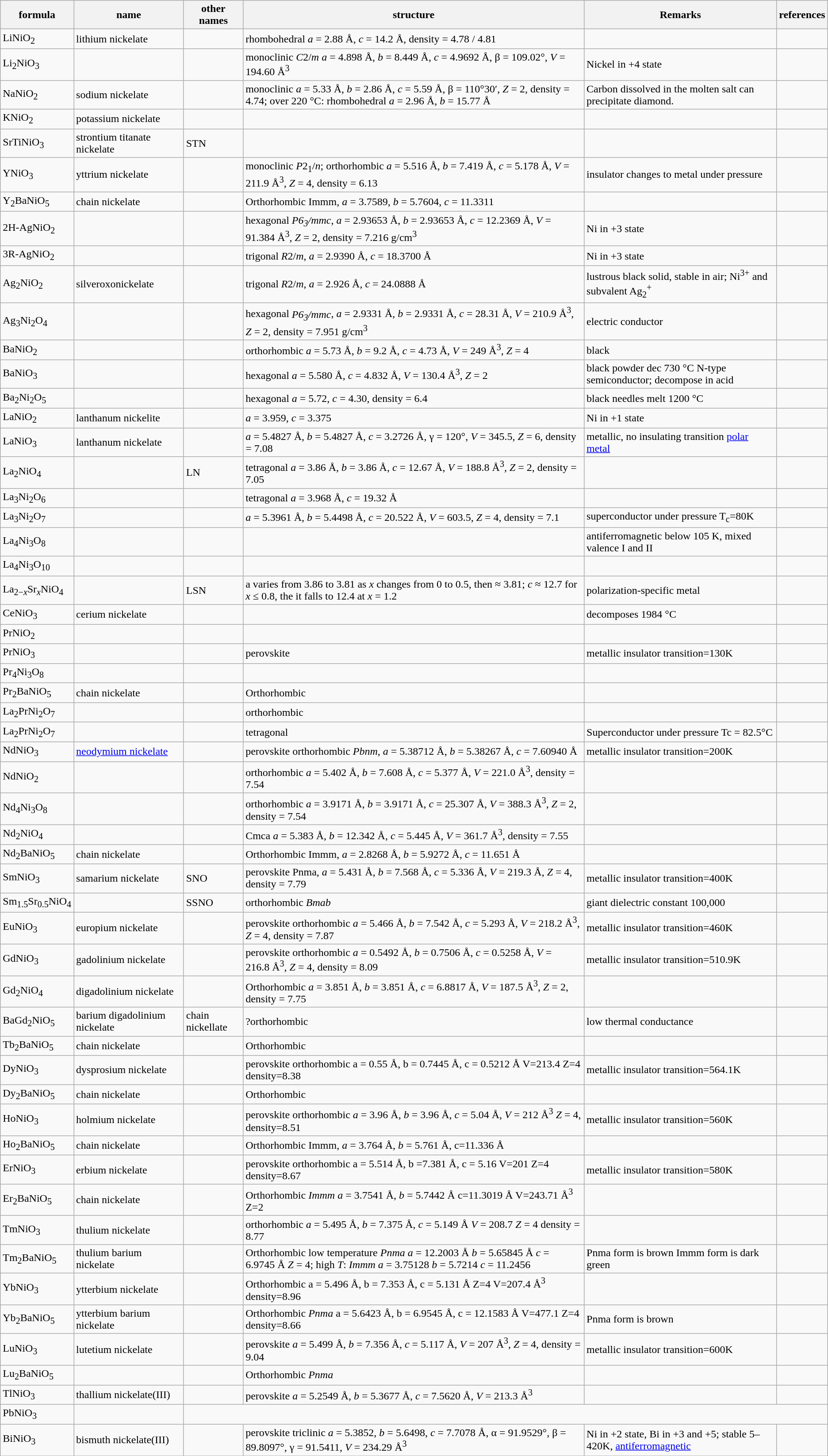<table class="wikitable">
<tr>
<th>formula</th>
<th>name</th>
<th>other names</th>
<th>structure</th>
<th>Remarks</th>
<th>references</th>
</tr>
<tr>
<td>LiNiO<sub>2</sub></td>
<td>lithium nickelate</td>
<td></td>
<td>rhombohedral <em>a</em> = 2.88 Å, <em>c</em> = 14.2 Å, density = 4.78 / 4.81</td>
<td></td>
<td></td>
</tr>
<tr>
<td>Li<sub>2</sub>NiO<sub>3</sub></td>
<td></td>
<td></td>
<td>monoclinic <em>C</em>2/<em>m</em> <em>a</em> = 4.898 Å, <em>b</em> = 8.449 Å, <em>c</em> = 4.9692 Å, β = 109.02°, <em>V</em> = 194.60 Å<sup>3</sup></td>
<td>Nickel in +4 state</td>
<td></td>
</tr>
<tr>
<td>NaNiO<sub>2</sub></td>
<td>sodium nickelate</td>
<td></td>
<td>monoclinic <em>a</em> = 5.33 Å, <em>b</em> = 2.86 Å, <em>c</em> = 5.59 Å, β = 110°30′, <em>Z</em> = 2, density = 4.74; over 220 °C: rhombohedral <em>a</em> = 2.96 Å, <em>b</em> = 15.77 Å</td>
<td>Carbon dissolved in the molten salt can precipitate diamond.</td>
<td></td>
</tr>
<tr>
<td>KNiO<sub>2</sub></td>
<td>potassium nickelate</td>
<td></td>
<td></td>
<td></td>
<td></td>
</tr>
<tr>
<td>SrTiNiO<sub>3</sub></td>
<td>strontium titanate nickelate</td>
<td>STN</td>
<td></td>
<td></td>
<td></td>
</tr>
<tr>
<td>YNiO<sub>3</sub></td>
<td>yttrium nickelate</td>
<td></td>
<td>monoclinic <em>P</em>2<sub>1</sub>/<em>n</em>; orthorhombic <em>a</em> = 5.516 Å, <em>b</em> = 7.419 Å, <em>c</em> = 5.178 Å, <em>V</em> = 211.9 Å<sup>3</sup>, <em>Z</em> = 4, density = 6.13</td>
<td>insulator changes to metal under pressure</td>
<td></td>
</tr>
<tr>
<td>Y<sub>2</sub>BaNiO<sub>5</sub></td>
<td>chain nickelate</td>
<td></td>
<td>Orthorhombic Immm, <em>a</em> = 3.7589, <em>b</em> = 5.7604, <em>c</em> = 11.3311</td>
<td></td>
<td></td>
</tr>
<tr>
<td>2H-AgNiO<sub>2</sub></td>
<td></td>
<td></td>
<td>hexagonal <em>P6<sub>3</sub>/mmc</em>, <em>a</em> = 2.93653 Å, <em>b</em> = 2.93653 Å, <em>c</em> = 12.2369 Å, <em>V</em> = 91.384 Å<sup>3</sup>, <em>Z</em> = 2, density = 7.216 g/cm<sup>3</sup></td>
<td>Ni in +3 state</td>
<td></td>
</tr>
<tr>
<td>3R-AgNiO<sub>2</sub></td>
<td></td>
<td></td>
<td>trigonal <em>R</em>2/<em>m</em>, <em>a</em> = 2.9390 Å, <em>c</em> = 18.3700 Å</td>
<td>Ni in +3 state</td>
<td></td>
</tr>
<tr>
<td>Ag<sub>2</sub>NiO<sub>2</sub></td>
<td>silveroxonickelate</td>
<td></td>
<td>trigonal <em>R</em>2/<em>m</em>, <em>a</em> = 2.926 Å, <em>c</em> = 24.0888 Å</td>
<td>lustrous black solid, stable in air; Ni<sup>3+</sup> and subvalent Ag<sub>2</sub><sup>+</sup></td>
<td></td>
</tr>
<tr>
<td>Ag<sub>3</sub>Ni<sub>2</sub>O<sub>4</sub></td>
<td></td>
<td></td>
<td>hexagonal <em>P6<sub>3</sub>/mmc</em>, <em>a</em> = 2.9331 Å, <em>b</em> = 2.9331 Å, <em>c</em> = 28.31 Å, <em>V</em> = 210.9 Å<sup>3</sup>, <em>Z</em> = 2, density = 7.951 g/cm<sup>3</sup></td>
<td>electric conductor</td>
<td></td>
</tr>
<tr>
<td>BaNiO<sub>2</sub></td>
<td></td>
<td></td>
<td>orthorhombic <em>a</em> = 5.73 Å, <em>b</em> = 9.2 Å, <em>c</em> = 4.73 Å, <em>V</em> = 249 Å<sup>3</sup>, <em>Z</em> = 4</td>
<td>black</td>
<td></td>
</tr>
<tr>
<td>BaNiO<sub>3</sub></td>
<td></td>
<td></td>
<td>hexagonal <em>a</em> = 5.580 Å, <em>c</em> = 4.832 Å, <em>V</em> = 130.4 Å<sup>3</sup>, <em>Z</em> = 2</td>
<td>black powder dec 730 °C N-type semiconductor; decompose in acid</td>
<td></td>
</tr>
<tr>
<td>Ba<sub>2</sub>Ni<sub>2</sub>O<sub>5</sub></td>
<td></td>
<td></td>
<td>hexagonal <em>a</em> = 5.72, <em>c</em> = 4.30, density = 6.4</td>
<td>black needles melt 1200 °C</td>
<td></td>
</tr>
<tr>
<td>LaNiO<sub>2</sub></td>
<td>lanthanum nickelite</td>
<td></td>
<td><em>a</em> = 3.959, <em>c</em> = 3.375</td>
<td>Ni in +1 state</td>
<td></td>
</tr>
<tr>
<td>LaNiO<sub>3</sub></td>
<td>lanthanum nickelate</td>
<td></td>
<td><em>a</em> = 5.4827 Å, <em>b</em> = 5.4827 Å, <em>c</em> = 3.2726 Å, γ = 120°, <em>V</em> = 345.5, <em>Z</em> = 6, density = 7.08</td>
<td>metallic, no insulating transition <a href='#'>polar metal</a></td>
<td></td>
</tr>
<tr>
<td>La<sub>2</sub>NiO<sub>4</sub></td>
<td></td>
<td>LN</td>
<td>tetragonal <em>a</em> = 3.86 Å, <em>b</em> = 3.86 Å, <em>c</em> = 12.67 Å, <em>V</em> = 188.8 Å<sup>3</sup>, <em>Z</em> = 2, density = 7.05</td>
<td></td>
<td></td>
</tr>
<tr>
<td>La<sub>3</sub>Ni<sub>2</sub>O<sub>6</sub></td>
<td></td>
<td></td>
<td>tetragonal <em>a</em> = 3.968 Å, <em>c</em> = 19.32 Å</td>
<td></td>
<td></td>
</tr>
<tr>
<td>La<sub>3</sub>Ni<sub>2</sub>O<sub>7</sub></td>
<td></td>
<td></td>
<td><em>a</em> = 5.3961 Å, <em>b</em> = 5.4498 Å, <em>c</em> = 20.522 Å, <em>V</em> = 603.5, <em>Z</em> = 4, density = 7.1</td>
<td>superconductor under pressure T<sub>c</sub>=80K</td>
<td></td>
</tr>
<tr>
<td>La<sub>4</sub>Ni<sub>3</sub>O<sub>8</sub></td>
<td></td>
<td></td>
<td></td>
<td>antiferromagnetic below 105 K, mixed valence I and II</td>
<td></td>
</tr>
<tr>
<td>La<sub>4</sub>Ni<sub>3</sub>O<sub>10</sub></td>
<td></td>
<td></td>
<td></td>
<td></td>
<td></td>
</tr>
<tr>
<td>La<sub>2−<em>x</em></sub>Sr<sub><em>x</em></sub>NiO<sub>4</sub></td>
<td></td>
<td>LSN</td>
<td>a varies from 3.86 to 3.81 as <em>x</em> changes from 0 to 0.5, then ≈ 3.81; <em>c</em> ≈ 12.7 for <em>x</em> ≤ 0.8, the it falls to 12.4 at <em>x</em> = 1.2</td>
<td>polarization-specific metal</td>
<td></td>
</tr>
<tr>
<td>CeNiO<sub>3</sub></td>
<td>cerium nickelate</td>
<td></td>
<td></td>
<td>decomposes 1984 °C</td>
<td></td>
</tr>
<tr>
<td>PrNiO<sub>2</sub></td>
<td></td>
<td></td>
<td></td>
<td></td>
<td></td>
</tr>
<tr>
<td>PrNiO<sub>3</sub></td>
<td></td>
<td></td>
<td>perovskite</td>
<td>metallic insulator transition=130K</td>
<td></td>
</tr>
<tr>
<td>Pr<sub>4</sub>Ni<sub>3</sub>O<sub>8</sub></td>
<td></td>
<td></td>
<td></td>
<td></td>
<td></td>
</tr>
<tr>
<td>Pr<sub>2</sub>BaNiO<sub>5</sub></td>
<td>chain nickelate</td>
<td></td>
<td>Orthorhombic</td>
<td></td>
<td></td>
</tr>
<tr>
<td>La<sub>2</sub>PrNi<sub>2</sub>O<sub>7</sub></td>
<td></td>
<td></td>
<td>orthorhombic</td>
<td></td>
<td></td>
</tr>
<tr>
<td>La<sub>2</sub>PrNi<sub>2</sub>O<sub>7</sub></td>
<td></td>
<td></td>
<td>tetragonal</td>
<td>Superconductor under pressure Tc = 82.5°C</td>
<td></td>
</tr>
<tr>
<td>NdNiO<sub>3</sub></td>
<td><a href='#'>neodymium nickelate</a></td>
<td></td>
<td>perovskite orthorhombic <em>Pbnm</em>, <em>a</em> = 5.38712 Å, <em>b</em> = 5.38267 Å, <em>c</em> = 7.60940 Å</td>
<td>metallic insulator transition=200K</td>
<td></td>
</tr>
<tr>
<td>NdNiO<sub>2</sub></td>
<td></td>
<td></td>
<td>orthorhombic <em>a</em> = 5.402 Å, <em>b</em> = 7.608 Å, <em>c</em> = 5.377 Å, <em>V</em> = 221.0 Å<sup>3</sup>, density = 7.54</td>
<td></td>
<td></td>
</tr>
<tr>
<td>Nd<sub>4</sub>Ni<sub>3</sub>O<sub>8</sub></td>
<td></td>
<td></td>
<td>orthorhombic <em>a</em> = 3.9171 Å, <em>b</em> = 3.9171 Å, <em>c</em> = 25.307 Å, <em>V</em> = 388.3 Å<sup>3</sup>, <em>Z</em> = 2, density = 7.54</td>
<td></td>
<td></td>
</tr>
<tr>
<td>Nd<sub>2</sub>NiO<sub>4</sub></td>
<td></td>
<td></td>
<td>Cmca <em>a</em> = 5.383 Å, <em>b</em> = 12.342 Å, <em>c</em> = 5.445 Å, <em>V</em> = 361.7 Å<sup>3</sup>, density = 7.55</td>
<td></td>
<td></td>
</tr>
<tr>
<td>Nd<sub>2</sub>BaNiO<sub>5</sub></td>
<td>chain nickelate</td>
<td></td>
<td>Orthorhombic Immm, <em>a</em> = 2.8268 Å, <em>b</em> = 5.9272 Å, <em>c</em> = 11.651 Å</td>
<td></td>
<td></td>
</tr>
<tr>
<td>SmNiO<sub>3</sub></td>
<td>samarium nickelate</td>
<td>SNO</td>
<td>perovskite Pnma, <em>a</em> = 5.431 Å, <em>b</em> = 7.568 Å, <em>c</em> = 5.336 Å, <em>V</em> = 219.3 Å, <em>Z</em> = 4, density = 7.79</td>
<td>metallic insulator transition=400K</td>
<td></td>
</tr>
<tr>
<td>Sm<sub>1.5</sub>Sr<sub>0.5</sub>NiO<sub>4</sub></td>
<td></td>
<td>SSNO</td>
<td>orthorhombic <em>Bmab</em></td>
<td>giant dielectric constant 100,000</td>
<td></td>
</tr>
<tr>
<td>EuNiO<sub>3</sub></td>
<td>europium nickelate</td>
<td></td>
<td>perovskite orthorhombic <em>a</em> = 5.466 Å, <em>b</em> = 7.542 Å, <em>c</em> = 5.293 Å, <em>V</em> = 218.2 Å<sup>3</sup>, <em>Z</em> = 4, density = 7.87</td>
<td>metallic insulator transition=460K</td>
<td></td>
</tr>
<tr>
<td>GdNiO<sub>3</sub></td>
<td>gadolinium nickelate</td>
<td></td>
<td>perovskite orthorhombic <em>a</em> = 0.5492 Å, <em>b</em> = 0.7506 Å, <em>c</em> = 0.5258 Å, <em>V</em> = 216.8 Å<sup>3</sup>, <em>Z</em> = 4, density = 8.09</td>
<td>metallic insulator transition=510.9K</td>
<td></td>
</tr>
<tr>
<td>Gd<sub>2</sub>NiO<sub>4</sub></td>
<td>digadolinium nickelate</td>
<td></td>
<td>Orthorhombic <em>a</em> = 3.851 Å, <em>b</em> = 3.851 Å, <em>c</em> = 6.8817 Å, <em>V</em> = 187.5 Å<sup>3</sup>, <em>Z</em> = 2, density = 7.75</td>
<td></td>
<td></td>
</tr>
<tr>
<td>BaGd<sub>2</sub>NiO<sub>5</sub></td>
<td>barium digadolinium nickelate</td>
<td>chain nickellate</td>
<td>?orthorhombic</td>
<td>low thermal conductance</td>
<td></td>
</tr>
<tr>
<td>Tb<sub>2</sub>BaNiO<sub>5</sub></td>
<td>chain nickelate</td>
<td></td>
<td>Orthorhombic</td>
<td></td>
<td></td>
</tr>
<tr>
<td>DyNiO<sub>3</sub></td>
<td>dysprosium nickelate</td>
<td></td>
<td>perovskite orthorhombic a = 0.55 Å, b = 0.7445 Å, c = 0.5212 Å V=213.4 Z=4 density=8.38</td>
<td>metallic insulator transition=564.1K</td>
<td></td>
</tr>
<tr>
<td>Dy<sub>2</sub>BaNiO<sub>5</sub></td>
<td>chain nickelate</td>
<td></td>
<td>Orthorhombic</td>
<td></td>
<td></td>
</tr>
<tr>
<td>HoNiO<sub>3</sub></td>
<td>holmium nickelate</td>
<td></td>
<td>perovskite orthorhombic <em>a</em> = 3.96 Å, <em>b</em> = 3.96 Å, <em>c</em> = 5.04 Å, <em>V</em> = 212 Å<sup>3</sup> <em>Z</em> = 4, density=8.51</td>
<td>metallic insulator transition=560K</td>
<td></td>
</tr>
<tr>
<td>Ho<sub>2</sub>BaNiO<sub>5</sub></td>
<td>chain nickelate</td>
<td></td>
<td>Orthorhombic Immm, <em>a</em> = 3.764 Å, <em>b</em> = 5.761 Å, c=11.336 Å</td>
<td></td>
<td></td>
</tr>
<tr>
<td>ErNiO<sub>3</sub></td>
<td>erbium nickelate</td>
<td></td>
<td>perovskite orthorhombic a = 5.514 Å, b =7.381 Å, c = 5.16 V=201 Z=4 density=8.67</td>
<td>metallic insulator transition=580K</td>
<td></td>
</tr>
<tr>
<td>Er<sub>2</sub>BaNiO<sub>5</sub></td>
<td>chain nickelate</td>
<td></td>
<td>Orthorhombic <em>Immm</em> <em>a</em> = 3.7541 Å, <em>b</em> = 5.7442 Å c=11.3019 Å V=243.71 Å<sup>3</sup> Z=2</td>
<td></td>
<td></td>
</tr>
<tr>
<td>TmNiO<sub>3</sub></td>
<td>thulium nickelate</td>
<td></td>
<td>orthorhombic <em>a</em> = 5.495 Å, <em>b</em> = 7.375 Å, <em>c</em> = 5.149 Å <em>V</em> = 208.7 <em>Z</em> = 4 density = 8.77</td>
<td></td>
<td></td>
</tr>
<tr>
<td>Tm<sub>2</sub>BaNiO<sub>5</sub></td>
<td>thulium barium nickelate</td>
<td></td>
<td>Orthorhombic low temperature <em>Pnma</em> <em>a</em> = 12.2003 Å <em>b</em> = 5.65845 Å <em>c</em> = 6.9745 Å <em>Z</em> = 4; high <em>T</em>: <em>Immm</em> <em>a</em> = 3.75128 <em>b</em> = 5.7214 <em>c</em> = 11.2456</td>
<td>Pnma form is brown Immm form is dark green</td>
<td></td>
</tr>
<tr>
<td>YbNiO<sub>3</sub></td>
<td>ytterbium nickelate</td>
<td></td>
<td>Orthorhombic a = 5.496 Å, b = 7.353 Å, c = 5.131 Å Z=4 V=207.4 Å<sup>3</sup> density=8.96</td>
<td></td>
<td></td>
</tr>
<tr>
<td>Yb<sub>2</sub>BaNiO<sub>5</sub></td>
<td>ytterbium barium nickelate</td>
<td></td>
<td>Orthorhombic  <em>Pnma</em> a = 5.6423 Å, b = 6.9545 Å, c = 12.1583 Å V=477.1 Z=4 density=8.66</td>
<td>Pnma form is brown</td>
<td></td>
</tr>
<tr>
<td>LuNiO<sub>3</sub></td>
<td>lutetium nickelate</td>
<td></td>
<td>perovskite <em>a</em> = 5.499 Å, <em>b</em> = 7.356 Å, <em>c</em> = 5.117 Å, <em>V</em> = 207 Å<sup>3</sup>, <em>Z</em> = 4, density = 9.04</td>
<td>metallic insulator transition=600K</td>
<td></td>
</tr>
<tr>
<td>Lu<sub>2</sub>BaNiO<sub>5</sub></td>
<td></td>
<td></td>
<td>Orthorhombic <em>Pnma</em></td>
<td></td>
<td></td>
</tr>
<tr>
<td>TlNiO<sub>3</sub></td>
<td>thallium nickelate(III)</td>
<td></td>
<td>perovskite <em>a</em> = 5.2549 Å, <em>b</em> = 5.3677 Å, <em>c</em> = 7.5620 Å, <em>V</em> = 213.3 Å<sup>3</sup></td>
<td></td>
<td></td>
</tr>
<tr>
<td>PbNiO<sub>3</sub></td>
<td></td>
</tr>
<tr>
<td>BiNiO<sub>3</sub></td>
<td>bismuth nickelate(III)</td>
<td></td>
<td>perovskite triclinic <em>a</em> = 5.3852, <em>b</em> = 5.6498, <em>c</em> = 7.7078 Å, α = 91.9529°, β = 89.8097°, γ = 91.5411, <em>V</em> = 234.29 Å<sup>3</sup></td>
<td>Ni in +2 state, Bi in +3 and +5; stable 5–420K, <a href='#'>antiferromagnetic</a></td>
<td></td>
</tr>
<tr>
</tr>
</table>
